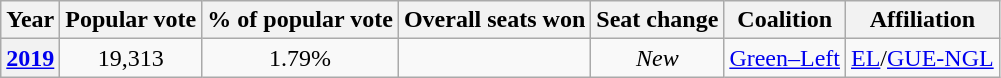<table class="wikitable" style="text-align:center">
<tr>
<th>Year</th>
<th>Popular vote<br></th>
<th>% of popular vote</th>
<th>Overall seats won</th>
<th>Seat change</th>
<th>Coalition</th>
<th>Affiliation</th>
</tr>
<tr>
<th><a href='#'>2019</a></th>
<td>19,313</td>
<td>1.79%</td>
<td></td>
<td><em>New</em></td>
<td><a href='#'>Green–Left</a></td>
<td><a href='#'>EL</a>/<a href='#'>GUE-NGL</a></td>
</tr>
</table>
